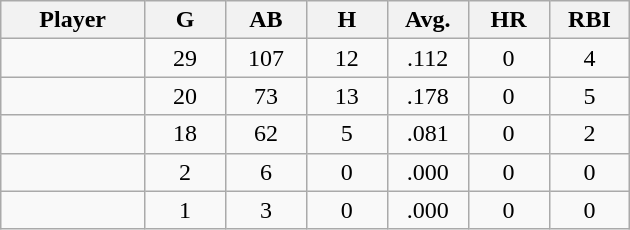<table class="wikitable sortable">
<tr>
<th bgcolor="#DDDDFF" width="16%">Player</th>
<th bgcolor="#DDDDFF" width="9%">G</th>
<th bgcolor="#DDDDFF" width="9%">AB</th>
<th bgcolor="#DDDDFF" width="9%">H</th>
<th bgcolor="#DDDDFF" width="9%">Avg.</th>
<th bgcolor="#DDDDFF" width="9%">HR</th>
<th bgcolor="#DDDDFF" width="9%">RBI</th>
</tr>
<tr align="center">
<td></td>
<td>29</td>
<td>107</td>
<td>12</td>
<td>.112</td>
<td>0</td>
<td>4</td>
</tr>
<tr align="center">
<td></td>
<td>20</td>
<td>73</td>
<td>13</td>
<td>.178</td>
<td>0</td>
<td>5</td>
</tr>
<tr align="center">
<td></td>
<td>18</td>
<td>62</td>
<td>5</td>
<td>.081</td>
<td>0</td>
<td>2</td>
</tr>
<tr align="center">
<td></td>
<td>2</td>
<td>6</td>
<td>0</td>
<td>.000</td>
<td>0</td>
<td>0</td>
</tr>
<tr align="center">
<td></td>
<td>1</td>
<td>3</td>
<td>0</td>
<td>.000</td>
<td>0</td>
<td>0</td>
</tr>
</table>
